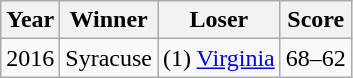<table class="wikitable">
<tr>
<th>Year</th>
<th>Winner</th>
<th>Loser</th>
<th>Score</th>
</tr>
<tr>
<td>2016</td>
<td>Syracuse</td>
<td>(1) <a href='#'>Virginia</a></td>
<td>68–62</td>
</tr>
</table>
